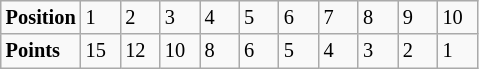<table class="wikitable" style="font-size: 85%;">
<tr>
<td><strong>Position</strong></td>
<td width=20>1</td>
<td width=20>2</td>
<td width=20>3</td>
<td width=20>4</td>
<td width=20>5</td>
<td width=20>6</td>
<td width=20>7</td>
<td width=20>8</td>
<td width=20>9</td>
<td width=20>10</td>
</tr>
<tr>
<td><strong>Points</strong></td>
<td>15</td>
<td>12</td>
<td>10</td>
<td>8</td>
<td>6</td>
<td>5</td>
<td>4</td>
<td>3</td>
<td>2</td>
<td>1</td>
</tr>
</table>
